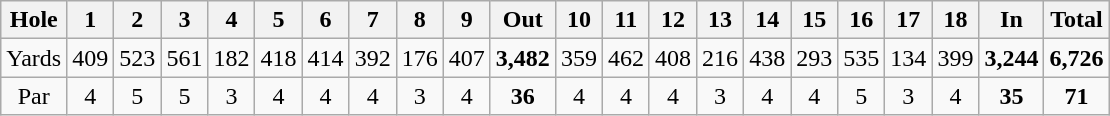<table class="wikitable" style="text-align:center">
<tr>
<th align="center">Hole</th>
<th>1</th>
<th>2</th>
<th>3</th>
<th>4</th>
<th>5</th>
<th>6</th>
<th>7</th>
<th>8</th>
<th>9</th>
<th>Out</th>
<th>10</th>
<th>11</th>
<th>12</th>
<th>13</th>
<th>14</th>
<th>15</th>
<th>16</th>
<th>17</th>
<th>18</th>
<th>In</th>
<th>Total</th>
</tr>
<tr>
<td align="center">Yards</td>
<td>409</td>
<td>523</td>
<td>561</td>
<td>182</td>
<td>418</td>
<td>414</td>
<td>392</td>
<td>176</td>
<td>407</td>
<td><strong>3,482</strong></td>
<td>359</td>
<td>462</td>
<td>408</td>
<td>216</td>
<td>438</td>
<td>293</td>
<td>535</td>
<td>134</td>
<td>399</td>
<td><strong>3,244</strong></td>
<td><strong>6,726</strong></td>
</tr>
<tr>
<td align="center">Par</td>
<td>4</td>
<td>5</td>
<td>5</td>
<td>3</td>
<td>4</td>
<td>4</td>
<td>4</td>
<td>3</td>
<td>4</td>
<td><strong>36</strong></td>
<td>4</td>
<td>4</td>
<td>4</td>
<td>3</td>
<td>4</td>
<td>4</td>
<td>5</td>
<td>3</td>
<td>4</td>
<td><strong>35</strong></td>
<td><strong>71</strong></td>
</tr>
</table>
